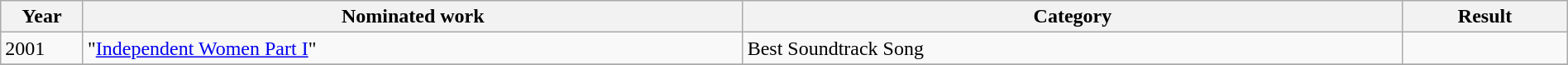<table class="wikitable" width="100%">
<tr>
<th width="5%">Year</th>
<th width="40%">Nominated work</th>
<th width="40%">Category</th>
<th width="10%">Result</th>
</tr>
<tr>
<td>2001</td>
<td>"<a href='#'>Independent Women Part I</a>"</td>
<td>Best Soundtrack Song</td>
<td></td>
</tr>
<tr>
</tr>
</table>
